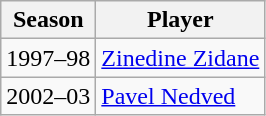<table class="wikitable">
<tr>
<th>Season</th>
<th>Player</th>
</tr>
<tr>
<td>1997–98</td>
<td> <a href='#'>Zinedine Zidane</a></td>
</tr>
<tr>
<td>2002–03</td>
<td> <a href='#'>Pavel Nedved</a></td>
</tr>
</table>
